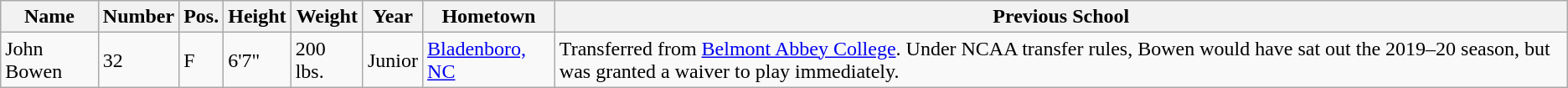<table class="wikitable sortable" border="1">
<tr>
<th>Name</th>
<th>Number</th>
<th>Pos.</th>
<th>Height</th>
<th>Weight</th>
<th>Year</th>
<th>Hometown</th>
<th class="unsortable">Previous School</th>
</tr>
<tr>
<td>John Bowen</td>
<td>32</td>
<td>F</td>
<td>6'7"</td>
<td>200 lbs.</td>
<td>Junior</td>
<td><a href='#'>Bladenboro, NC</a></td>
<td>Transferred from <a href='#'>Belmont Abbey College</a>. Under NCAA transfer rules, Bowen would have sat out the 2019–20 season, but was granted a waiver to play immediately.</td>
</tr>
</table>
